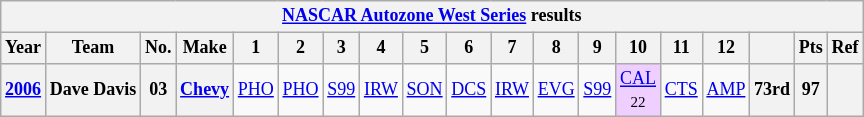<table class="wikitable" style="text-align:center; font-size:75%">
<tr>
<th colspan=23><a href='#'>NASCAR Autozone West Series</a> results</th>
</tr>
<tr>
<th>Year</th>
<th>Team</th>
<th>No.</th>
<th>Make</th>
<th>1</th>
<th>2</th>
<th>3</th>
<th>4</th>
<th>5</th>
<th>6</th>
<th>7</th>
<th>8</th>
<th>9</th>
<th>10</th>
<th>11</th>
<th>12</th>
<th></th>
<th>Pts</th>
<th>Ref</th>
</tr>
<tr>
<th><a href='#'>2006</a></th>
<th>Dave Davis</th>
<th>03</th>
<th><a href='#'>Chevy</a></th>
<td><a href='#'>PHO</a></td>
<td><a href='#'>PHO</a></td>
<td><a href='#'>S99</a></td>
<td><a href='#'>IRW</a></td>
<td><a href='#'>SON</a></td>
<td><a href='#'>DCS</a></td>
<td><a href='#'>IRW</a></td>
<td><a href='#'>EVG</a></td>
<td><a href='#'>S99</a></td>
<td style="background:#EFCFFF;"><a href='#'>CAL</a><br><small>22</small></td>
<td><a href='#'>CTS</a></td>
<td><a href='#'>AMP</a></td>
<th>73rd</th>
<th>97</th>
<th></th>
</tr>
</table>
